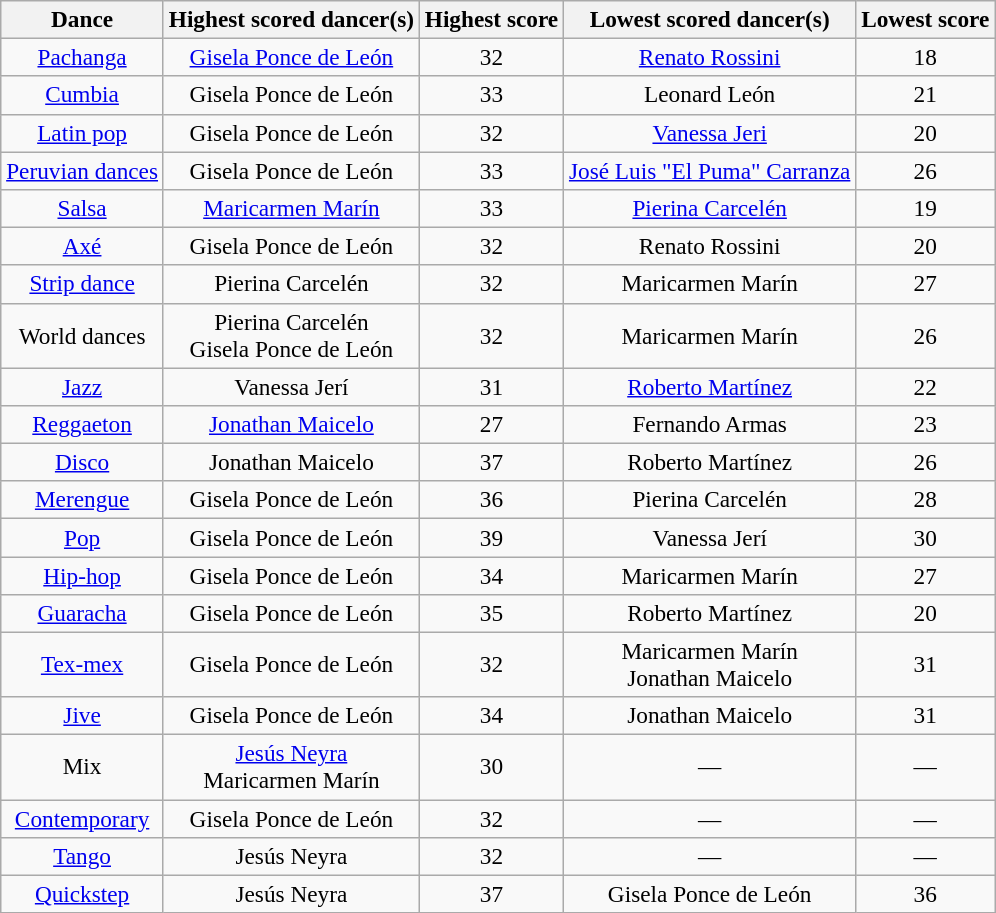<table class="wikitable sortable" style="text-align:center; white-space:nowrap;  font-size:97%;">
<tr>
<th>Dance</th>
<th class="sortable">Highest scored dancer(s)</th>
<th>Highest score</th>
<th class="sortable">Lowest scored dancer(s)</th>
<th>Lowest score</th>
</tr>
<tr>
<td><a href='#'>Pachanga</a></td>
<td><a href='#'>Gisela Ponce de León</a></td>
<td>32</td>
<td><a href='#'>Renato Rossini</a></td>
<td>18</td>
</tr>
<tr>
<td><a href='#'>Cumbia</a></td>
<td>Gisela Ponce de León</td>
<td>33</td>
<td>Leonard León</td>
<td>21</td>
</tr>
<tr>
<td><a href='#'>Latin pop</a></td>
<td>Gisela Ponce de León</td>
<td>32</td>
<td><a href='#'>Vanessa Jeri</a></td>
<td>20</td>
</tr>
<tr>
<td><a href='#'>Peruvian dances</a></td>
<td>Gisela Ponce de León</td>
<td>33</td>
<td><a href='#'>José Luis "El Puma" Carranza</a></td>
<td>26</td>
</tr>
<tr>
<td><a href='#'>Salsa</a></td>
<td><a href='#'>Maricarmen Marín</a></td>
<td>33</td>
<td><a href='#'>Pierina Carcelén</a></td>
<td>19</td>
</tr>
<tr>
<td><a href='#'>Axé</a></td>
<td>Gisela Ponce de León</td>
<td>32</td>
<td>Renato Rossini</td>
<td>20</td>
</tr>
<tr>
<td><a href='#'>Strip dance</a></td>
<td>Pierina Carcelén</td>
<td>32</td>
<td>Maricarmen Marín</td>
<td>27</td>
</tr>
<tr>
<td>World dances</td>
<td>Pierina Carcelén<br>Gisela Ponce de León</td>
<td>32</td>
<td>Maricarmen Marín</td>
<td>26</td>
</tr>
<tr>
<td><a href='#'>Jazz</a></td>
<td>Vanessa Jerí</td>
<td>31</td>
<td><a href='#'>Roberto Martínez</a></td>
<td>22</td>
</tr>
<tr>
<td><a href='#'>Reggaeton</a></td>
<td><a href='#'>Jonathan Maicelo</a></td>
<td>27</td>
<td>Fernando Armas</td>
<td>23</td>
</tr>
<tr>
<td><a href='#'>Disco</a></td>
<td>Jonathan Maicelo</td>
<td>37</td>
<td>Roberto Martínez</td>
<td>26</td>
</tr>
<tr>
<td><a href='#'>Merengue</a></td>
<td>Gisela Ponce de León</td>
<td>36</td>
<td>Pierina Carcelén</td>
<td>28</td>
</tr>
<tr>
<td><a href='#'>Pop</a></td>
<td>Gisela Ponce de León</td>
<td>39</td>
<td>Vanessa Jerí</td>
<td>30</td>
</tr>
<tr>
<td><a href='#'>Hip-hop</a></td>
<td>Gisela Ponce de León</td>
<td>34</td>
<td>Maricarmen Marín</td>
<td>27</td>
</tr>
<tr>
<td><a href='#'>Guaracha</a></td>
<td>Gisela Ponce de León</td>
<td>35</td>
<td>Roberto Martínez</td>
<td>20</td>
</tr>
<tr>
<td><a href='#'>Tex-mex</a></td>
<td>Gisela Ponce de León</td>
<td>32</td>
<td>Maricarmen Marín<br>Jonathan Maicelo</td>
<td>31</td>
</tr>
<tr>
<td><a href='#'>Jive</a></td>
<td>Gisela Ponce de León</td>
<td>34</td>
<td>Jonathan Maicelo</td>
<td>31</td>
</tr>
<tr>
<td>Mix</td>
<td><a href='#'>Jesús Neyra</a><br>Maricarmen Marín</td>
<td>30</td>
<td>—</td>
<td>—</td>
</tr>
<tr>
<td><a href='#'>Contemporary</a></td>
<td>Gisela Ponce de León</td>
<td>32</td>
<td>—</td>
<td>—</td>
</tr>
<tr>
<td><a href='#'>Tango</a></td>
<td>Jesús Neyra</td>
<td>32</td>
<td>—</td>
<td>—</td>
</tr>
<tr>
<td><a href='#'>Quickstep</a></td>
<td>Jesús Neyra</td>
<td>37</td>
<td>Gisela Ponce de León</td>
<td>36</td>
</tr>
</table>
